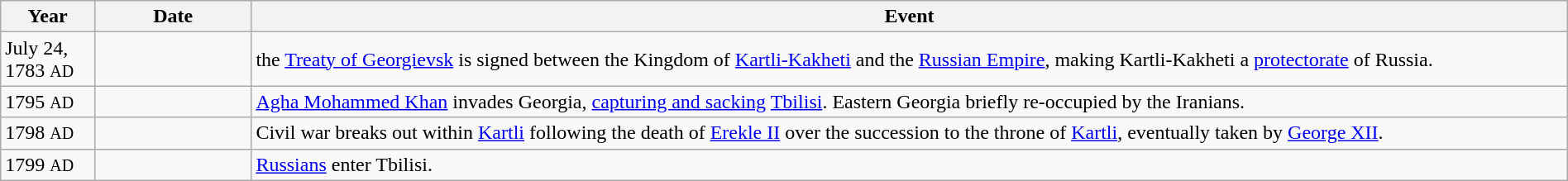<table class="wikitable" width="100%">
<tr>
<th style="width:6%">Year</th>
<th style="width:10%">Date</th>
<th>Event</th>
</tr>
<tr>
<td>July 24, 1783 <small>AD</small></td>
<td></td>
<td>the <a href='#'>Treaty of Georgievsk</a> is signed between the Kingdom of <a href='#'>Kartli-Kakheti</a> and the <a href='#'>Russian Empire</a>, making Kartli-Kakheti a <a href='#'>protectorate</a> of Russia.</td>
</tr>
<tr>
<td>1795 <small>AD</small></td>
<td></td>
<td><a href='#'>Agha Mohammed Khan</a> invades Georgia, <a href='#'>capturing and sacking</a> <a href='#'>Tbilisi</a>. Eastern Georgia briefly re-occupied by the Iranians.</td>
</tr>
<tr>
<td>1798 <small>AD</small></td>
<td></td>
<td>Civil war breaks out within <a href='#'>Kartli</a> following the death of <a href='#'>Erekle II</a> over the succession to the throne of <a href='#'>Kartli</a>, eventually taken by <a href='#'>George XII</a>.</td>
</tr>
<tr>
<td>1799 <small>AD</small></td>
<td></td>
<td><a href='#'>Russians</a> enter Tbilisi.</td>
</tr>
</table>
